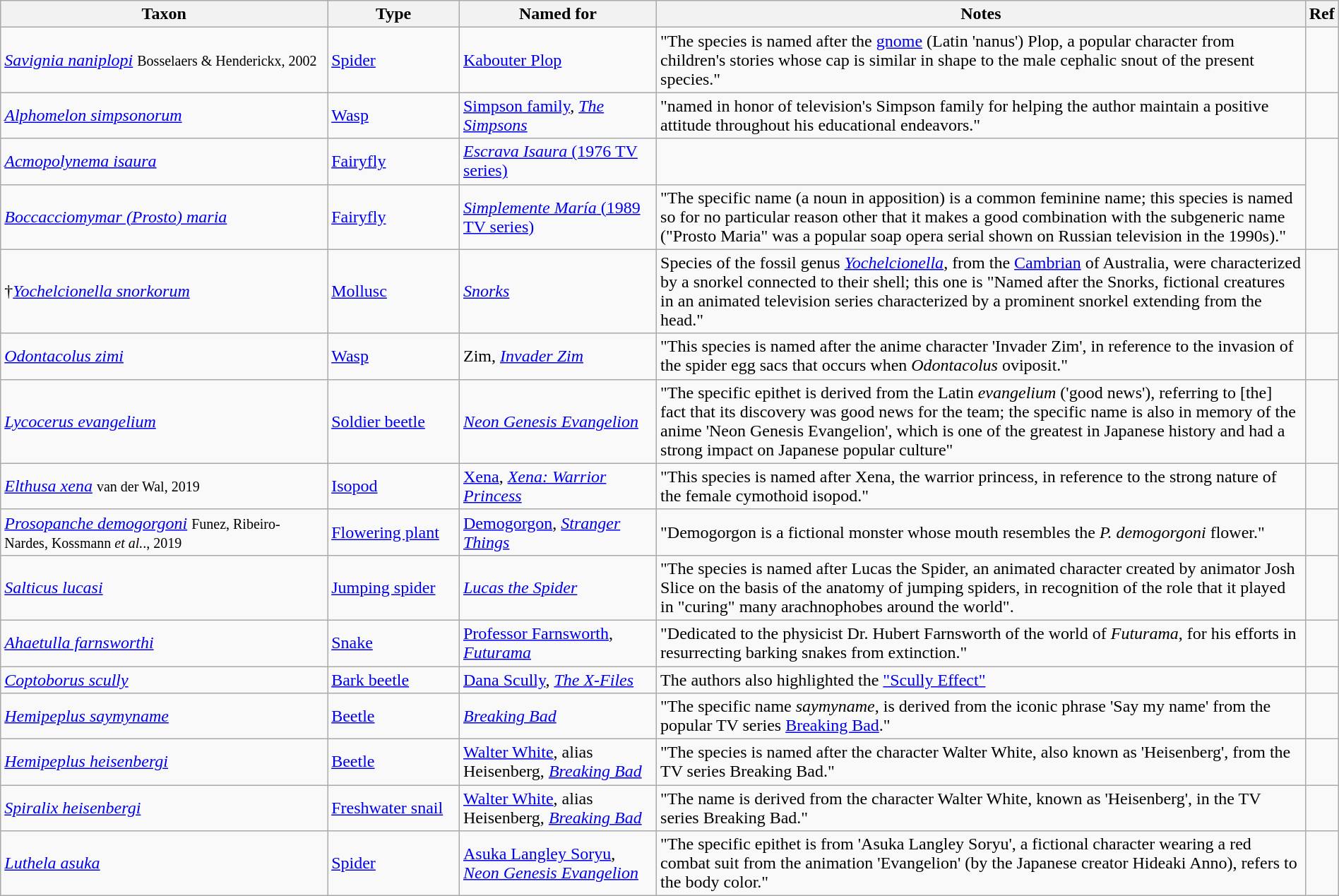<table class="wikitable sortable" width="100%">
<tr>
<th style="width:25%;">Taxon</th>
<th style="width:10%;">Type</th>
<th style="width:15%;">Named for</th>
<th style="width:50%;">Notes</th>
<th class="unsortable">Ref</th>
</tr>
<tr>
<td><em><a href='#'>Savignia naniplopi</a></em> <small>Bosselaers & Henderickx, 2002</small></td>
<td><a href='#'>Spider</a></td>
<td><a href='#'>Kabouter Plop</a></td>
<td>"The species is named after the <a href='#'>gnome</a> (Latin 'nanus') Plop, a popular character from children's stories whose cap is similar in shape to the male cephalic snout of the present species."</td>
<td></td>
</tr>
<tr>
<td><em><a href='#'>Alphomelon simpsonorum</a></em> </td>
<td><a href='#'>Wasp</a></td>
<td><a href='#'>Simpson family</a>, <em><a href='#'>The Simpsons</a></em></td>
<td>"named in honor of television's Simpson family for helping the author maintain a positive attitude throughout his educational endeavors."</td>
<td></td>
</tr>
<tr>
<td><em><a href='#'>Acmopolynema isaura</a></em> </td>
<td><a href='#'>Fairyfly</a></td>
<td><a href='#'><em>Escrava Isaura</em> (1976 TV series)</a></td>
<td></td>
<td rowspan="2"></td>
</tr>
<tr>
<td><em><a href='#'>Boccacciomymar (Prosto) maria</a></em> </td>
<td><a href='#'>Fairyfly</a></td>
<td><a href='#'><em>Simplemente María</em> (1989 TV series)</a></td>
<td>"The specific name (a noun in apposition) is a common feminine name; this species is named so for no particular reason other that it makes a good combination with the subgeneric name ("Prosto Maria" was a popular soap opera serial shown on Russian television in the 1990s)."</td>
</tr>
<tr>
<td>†<em><a href='#'>Yochelcionella snorkorum</a></em> </td>
<td><a href='#'>Mollusc</a></td>
<td><em><a href='#'>Snorks</a></em></td>
<td>Species of the fossil genus <em><a href='#'>Yochelcionella</a></em>, from the <a href='#'>Cambrian</a> of Australia, were characterized by a snorkel connected to their shell; this one is "Named after the Snorks, fictional creatures in an animated television series characterized by a prominent snorkel extending from the head."</td>
<td></td>
</tr>
<tr>
<td><em><a href='#'>Odontacolus zimi</a></em> </td>
<td><a href='#'>Wasp</a></td>
<td>Zim, <em><a href='#'>Invader Zim</a></em></td>
<td>"This species is named after the anime character 'Invader Zim', in reference to the invasion of the spider egg sacs that occurs when <em>Odontacolus</em> oviposit."</td>
<td></td>
</tr>
<tr>
<td><em><a href='#'>Lycocerus evangelium</a></em> </td>
<td><a href='#'>Soldier beetle</a></td>
<td><em><a href='#'>Neon Genesis Evangelion</a></em></td>
<td>"The specific epithet is derived from the Latin <em>evangelium</em> ('good news'), referring to [the] fact that its discovery was good news for the team; the specific name is also in memory of the anime 'Neon Genesis Evangelion', which is one of the greatest  in Japanese history and had a strong impact on Japanese popular culture"</td>
<td></td>
</tr>
<tr>
<td><em><a href='#'>Elthusa xena</a></em> <small>van der Wal, 2019</small></td>
<td><a href='#'>Isopod</a></td>
<td><a href='#'>Xena</a>, <em><a href='#'>Xena: Warrior Princess</a></em></td>
<td>"This species is named after Xena, the warrior princess, in reference to the strong nature of the female cymothoid isopod."</td>
<td></td>
</tr>
<tr>
<td><em><a href='#'>Prosopanche demogorgoni</a></em> <small>Funez, Ribeiro-Nardes, Kossmann <em>et al.</em>., 2019</small></td>
<td><a href='#'>Flowering plant</a></td>
<td><a href='#'>Demogorgon</a>, <em><a href='#'>Stranger Things</a></em></td>
<td>"Demogorgon is a fictional monster whose mouth resembles the <em>P. demogorgoni</em> flower."</td>
<td></td>
</tr>
<tr>
<td><em><a href='#'>Salticus lucasi</a></em> </td>
<td><a href='#'>Jumping spider</a></td>
<td><em><a href='#'>Lucas the Spider</a></em></td>
<td>"The species is named after Lucas the Spider, an animated character created by animator Josh Slice on the basis of the anatomy of jumping spiders, in recognition of the role that it played in "curing" many arachnophobes around the world".</td>
<td></td>
</tr>
<tr>
<td><em><a href='#'>Ahaetulla farnsworthi</a></em> </td>
<td><a href='#'>Snake</a></td>
<td><a href='#'>Professor Farnsworth</a>, <em><a href='#'>Futurama</a></em></td>
<td>"Dedicated to the physicist Dr. Hubert Farnsworth of the world of <em>Futurama</em>, for his efforts in resurrecting barking snakes from extinction."</td>
<td></td>
</tr>
<tr>
<td><em><a href='#'>Coptoborus scully</a></em> </td>
<td><a href='#'>Bark beetle</a></td>
<td><a href='#'>Dana Scully</a>, <em><a href='#'>The X-Files</a></em></td>
<td>The authors also highlighted the <a href='#'>"Scully Effect"</a></td>
<td></td>
</tr>
<tr>
<td><em><a href='#'>Hemipeplus saymyname</a></em> </td>
<td><a href='#'>Beetle</a></td>
<td><em><a href='#'>Breaking Bad</a></em></td>
<td>"The specific name <em>saymyname</em>, is derived from the iconic phrase 'Say my name' from the popular TV series <a href='#'>Breaking Bad</a>."</td>
<td></td>
</tr>
<tr>
<td><em><a href='#'>Hemipeplus heisenbergi</a></em> </td>
<td><a href='#'>Beetle</a></td>
<td><a href='#'>Walter White</a>, alias Heisenberg, <em><a href='#'>Breaking Bad</a></em></td>
<td>"The species is named after the character Walter White, also known as 'Heisenberg', from the TV series Breaking Bad."</td>
<td></td>
</tr>
<tr>
<td><em><a href='#'>Spiralix heisenbergi</a></em> </td>
<td><a href='#'>Freshwater snail</a></td>
<td><a href='#'>Walter White</a>, alias Heisenberg, <em><a href='#'>Breaking Bad</a></em></td>
<td>"The name is derived from the character Walter White, known as 'Heisenberg', in the TV series Breaking Bad."</td>
<td></td>
</tr>
<tr>
<td><em><a href='#'>Luthela asuka</a></em> </td>
<td><a href='#'>Spider</a></td>
<td><a href='#'>Asuka Langley Soryu</a>, <em><a href='#'>Neon Genesis Evangelion</a></em></td>
<td>"The specific epithet is from 'Asuka Langley Soryu', a fictional character wearing a red combat suit from the animation 'Evangelion' (by the Japanese creator Hideaki Anno), refers to the body color."</td>
<td></td>
</tr>
</table>
